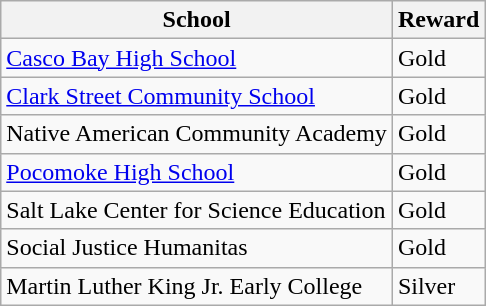<table class="wikitable">
<tr>
<th>School</th>
<th>Reward</th>
</tr>
<tr>
<td><a href='#'>Casco Bay High School</a></td>
<td>Gold</td>
</tr>
<tr>
<td><a href='#'>Clark Street Community School</a></td>
<td>Gold</td>
</tr>
<tr>
<td>Native American Community Academy</td>
<td>Gold</td>
</tr>
<tr>
<td><a href='#'>Pocomoke High School</a></td>
<td>Gold</td>
</tr>
<tr>
<td>Salt Lake Center for Science Education</td>
<td>Gold</td>
</tr>
<tr>
<td>Social Justice Humanitas</td>
<td>Gold</td>
</tr>
<tr>
<td>Martin Luther King Jr. Early College</td>
<td>Silver</td>
</tr>
</table>
